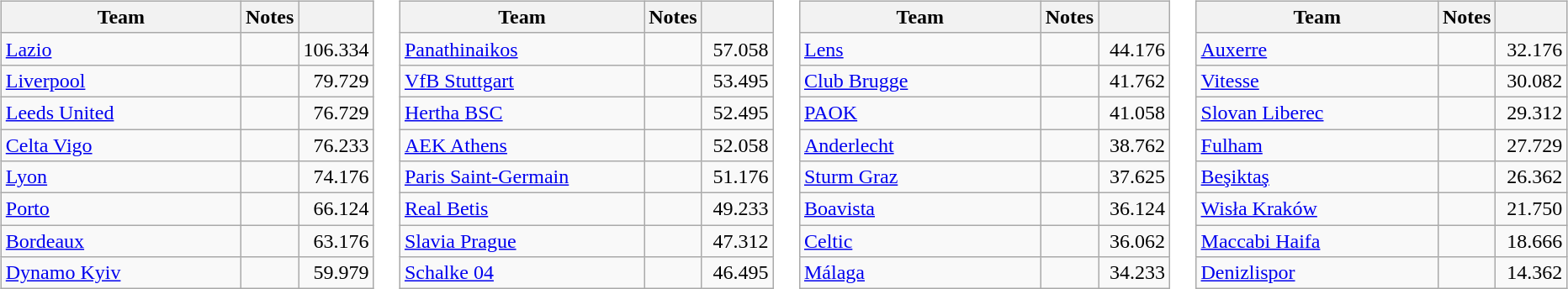<table>
<tr valign=top>
<td><br><table class="wikitable">
<tr>
<th width=200>Team</th>
<th>Notes</th>
<th width=50></th>
</tr>
<tr>
<td> <a href='#'>Lazio</a></td>
<td></td>
<td align=right>106.334</td>
</tr>
<tr>
<td> <a href='#'>Liverpool</a></td>
<td></td>
<td align=right>79.729</td>
</tr>
<tr>
<td> <a href='#'>Leeds United</a></td>
<td></td>
<td align=right>76.729</td>
</tr>
<tr>
<td> <a href='#'>Celta Vigo</a></td>
<td></td>
<td align=right>76.233</td>
</tr>
<tr>
<td> <a href='#'>Lyon</a></td>
<td></td>
<td align=right>74.176</td>
</tr>
<tr>
<td> <a href='#'>Porto</a></td>
<td></td>
<td align=right>66.124</td>
</tr>
<tr>
<td> <a href='#'>Bordeaux</a></td>
<td></td>
<td align=right>63.176</td>
</tr>
<tr>
<td> <a href='#'>Dynamo Kyiv</a></td>
<td></td>
<td align=right>59.979</td>
</tr>
</table>
</td>
<td><br><table class="wikitable">
<tr>
<th width=200>Team</th>
<th>Notes</th>
<th width=50></th>
</tr>
<tr>
<td> <a href='#'>Panathinaikos</a></td>
<td></td>
<td align=right>57.058</td>
</tr>
<tr>
<td> <a href='#'>VfB Stuttgart</a></td>
<td></td>
<td align=right>53.495</td>
</tr>
<tr>
<td> <a href='#'>Hertha BSC</a></td>
<td></td>
<td align=right>52.495</td>
</tr>
<tr>
<td> <a href='#'>AEK Athens</a></td>
<td></td>
<td align=right>52.058</td>
</tr>
<tr>
<td> <a href='#'>Paris Saint-Germain</a></td>
<td></td>
<td align=right>51.176</td>
</tr>
<tr>
<td> <a href='#'>Real Betis</a></td>
<td></td>
<td align=right>49.233</td>
</tr>
<tr>
<td> <a href='#'>Slavia Prague</a></td>
<td></td>
<td align=right>47.312</td>
</tr>
<tr>
<td> <a href='#'>Schalke 04</a></td>
<td></td>
<td align=right>46.495</td>
</tr>
</table>
</td>
<td><br><table class="wikitable">
<tr>
<th width=200>Team</th>
<th>Notes</th>
<th width=50></th>
</tr>
<tr>
<td> <a href='#'>Lens</a></td>
<td></td>
<td align=right>44.176</td>
</tr>
<tr>
<td> <a href='#'>Club Brugge</a></td>
<td></td>
<td align=right>41.762</td>
</tr>
<tr>
<td> <a href='#'>PAOK</a></td>
<td></td>
<td align=right>41.058</td>
</tr>
<tr>
<td> <a href='#'>Anderlecht</a></td>
<td></td>
<td align=right>38.762</td>
</tr>
<tr>
<td> <a href='#'>Sturm Graz</a></td>
<td></td>
<td align=right>37.625</td>
</tr>
<tr>
<td> <a href='#'>Boavista</a></td>
<td></td>
<td align=right>36.124</td>
</tr>
<tr>
<td> <a href='#'>Celtic</a></td>
<td></td>
<td align=right>36.062</td>
</tr>
<tr>
<td> <a href='#'>Málaga</a></td>
<td></td>
<td align=right>34.233</td>
</tr>
</table>
</td>
<td><br><table class="wikitable">
<tr>
<th width=200>Team</th>
<th>Notes</th>
<th width=50></th>
</tr>
<tr>
<td> <a href='#'>Auxerre</a></td>
<td></td>
<td align=right>32.176</td>
</tr>
<tr>
<td> <a href='#'>Vitesse</a></td>
<td></td>
<td align=right>30.082</td>
</tr>
<tr>
<td> <a href='#'>Slovan Liberec</a></td>
<td></td>
<td align=right>29.312</td>
</tr>
<tr>
<td> <a href='#'>Fulham</a></td>
<td></td>
<td align=right>27.729</td>
</tr>
<tr>
<td> <a href='#'>Beşiktaş</a></td>
<td></td>
<td align=right>26.362</td>
</tr>
<tr>
<td> <a href='#'>Wisła Kraków</a></td>
<td></td>
<td align=right>21.750</td>
</tr>
<tr>
<td> <a href='#'>Maccabi Haifa</a></td>
<td></td>
<td align=right>18.666</td>
</tr>
<tr>
<td> <a href='#'>Denizlispor</a></td>
<td></td>
<td align=right>14.362</td>
</tr>
</table>
</td>
</tr>
</table>
